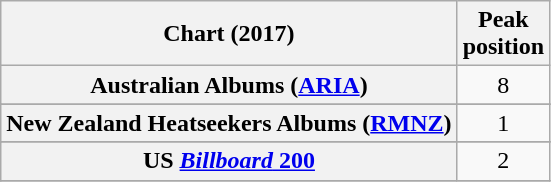<table class="wikitable sortable plainrowheaders" style="text-align:center">
<tr>
<th scope="col">Chart (2017)</th>
<th scope="col">Peak<br> position</th>
</tr>
<tr>
<th scope="row">Australian Albums (<a href='#'>ARIA</a>)</th>
<td>8</td>
</tr>
<tr>
</tr>
<tr>
</tr>
<tr>
<th scope="row">New Zealand Heatseekers Albums (<a href='#'>RMNZ</a>)</th>
<td>1</td>
</tr>
<tr>
</tr>
<tr>
</tr>
<tr>
</tr>
<tr>
<th scope="row">US <a href='#'><em>Billboard</em> 200</a></th>
<td>2</td>
</tr>
<tr>
</tr>
</table>
